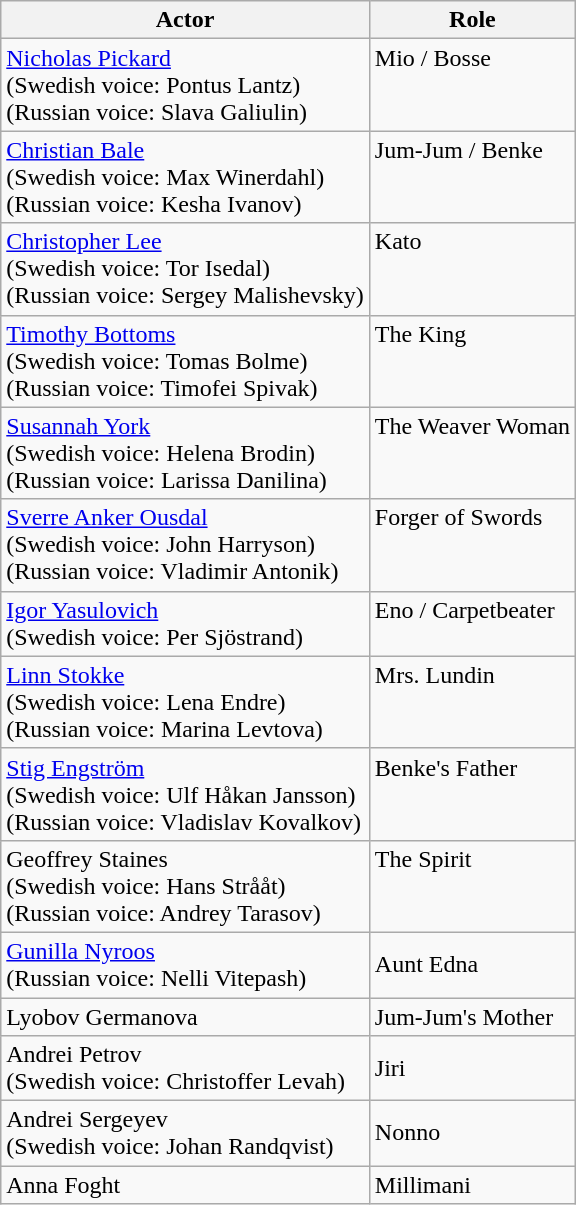<table class="wikitable">
<tr>
<th>Actor</th>
<th>Role</th>
</tr>
<tr valign="top">
<td><a href='#'>Nicholas Pickard</a> <br>(Swedish voice: Pontus Lantz) <br>(Russian voice: Slava Galiulin)</td>
<td>Mio / Bosse</td>
</tr>
<tr valign="top">
<td><a href='#'>Christian Bale</a> <br>(Swedish voice: Max Winerdahl) <br>(Russian voice: Kesha Ivanov)</td>
<td>Jum-Jum / Benke</td>
</tr>
<tr valign="top">
<td><a href='#'>Christopher Lee</a> <br>(Swedish voice: Tor Isedal) <br>(Russian voice: Sergey Malishevsky)</td>
<td>Kato</td>
</tr>
<tr valign="top">
<td><a href='#'>Timothy Bottoms</a> <br>(Swedish voice: Tomas Bolme) <br>(Russian voice: Timofei Spivak)</td>
<td>The King</td>
</tr>
<tr valign="top">
<td><a href='#'>Susannah York</a> <br>(Swedish voice: Helena Brodin) <br>(Russian voice: Larissa Danilina)</td>
<td>The Weaver Woman</td>
</tr>
<tr valign="top">
<td><a href='#'>Sverre Anker Ousdal</a> <br>(Swedish voice: John Harryson) <br>(Russian voice: Vladimir Antonik)</td>
<td>Forger of Swords</td>
</tr>
<tr valign="top">
<td><a href='#'>Igor Yasulovich</a> <br>(Swedish voice: Per Sjöstrand)</td>
<td>Eno / Carpetbeater</td>
</tr>
<tr valign="top">
<td><a href='#'>Linn Stokke</a> <br>(Swedish voice: Lena Endre) <br>(Russian voice: Marina Levtova)</td>
<td>Mrs. Lundin</td>
</tr>
<tr valign="top">
<td><a href='#'>Stig Engström</a> <br>(Swedish voice: Ulf Håkan Jansson) <br>(Russian voice: Vladislav Kovalkov)</td>
<td>Benke's Father</td>
</tr>
<tr valign="top">
<td>Geoffrey Staines <br>(Swedish voice: Hans Strååt) <br>(Russian voice: Andrey Tarasov)</td>
<td>The Spirit</td>
</tr>
<tr>
<td><a href='#'>Gunilla Nyroos</a> <br>(Russian voice: Nelli Vitepash)</td>
<td>Aunt Edna</td>
</tr>
<tr>
<td>Lyobov Germanova</td>
<td>Jum-Jum's Mother</td>
</tr>
<tr>
<td>Andrei Petrov <br>(Swedish voice: Christoffer Levah)</td>
<td>Jiri</td>
</tr>
<tr>
<td>Andrei Sergeyev <br>(Swedish voice: Johan Randqvist)</td>
<td>Nonno</td>
</tr>
<tr>
<td>Anna Foght</td>
<td>Millimani</td>
</tr>
</table>
